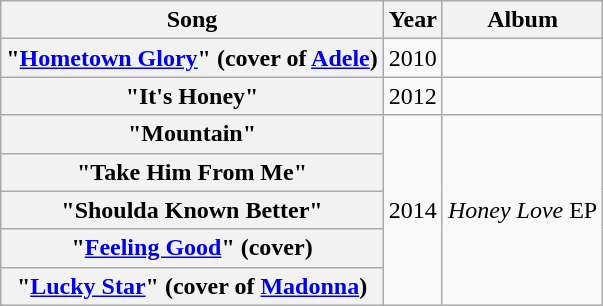<table class="wikitable plainrowheaders" style="text-align:center;" border="1">
<tr>
<th>Song</th>
<th>Year</th>
<th>Album</th>
</tr>
<tr>
<th scope="row">"<a href='#'>Hometown Glory</a>" (cover of <a href='#'>Adele</a>)</th>
<td>2010</td>
<td></td>
</tr>
<tr>
<th scope="row">"It's Honey"</th>
<td>2012</td>
<td></td>
</tr>
<tr>
<th scope="row">"Mountain"</th>
<td rowspan=5>2014</td>
<td rowspan=5><em>Honey Love</em> EP</td>
</tr>
<tr>
<th scope="row">"Take Him From Me"</th>
</tr>
<tr>
<th scope="row">"Shoulda Known Better"</th>
</tr>
<tr>
<th scope="row">"<a href='#'>Feeling Good</a>" (cover)</th>
</tr>
<tr>
<th scope="row">"<a href='#'>Lucky Star</a>" (cover of <a href='#'>Madonna</a>)</th>
</tr>
</table>
